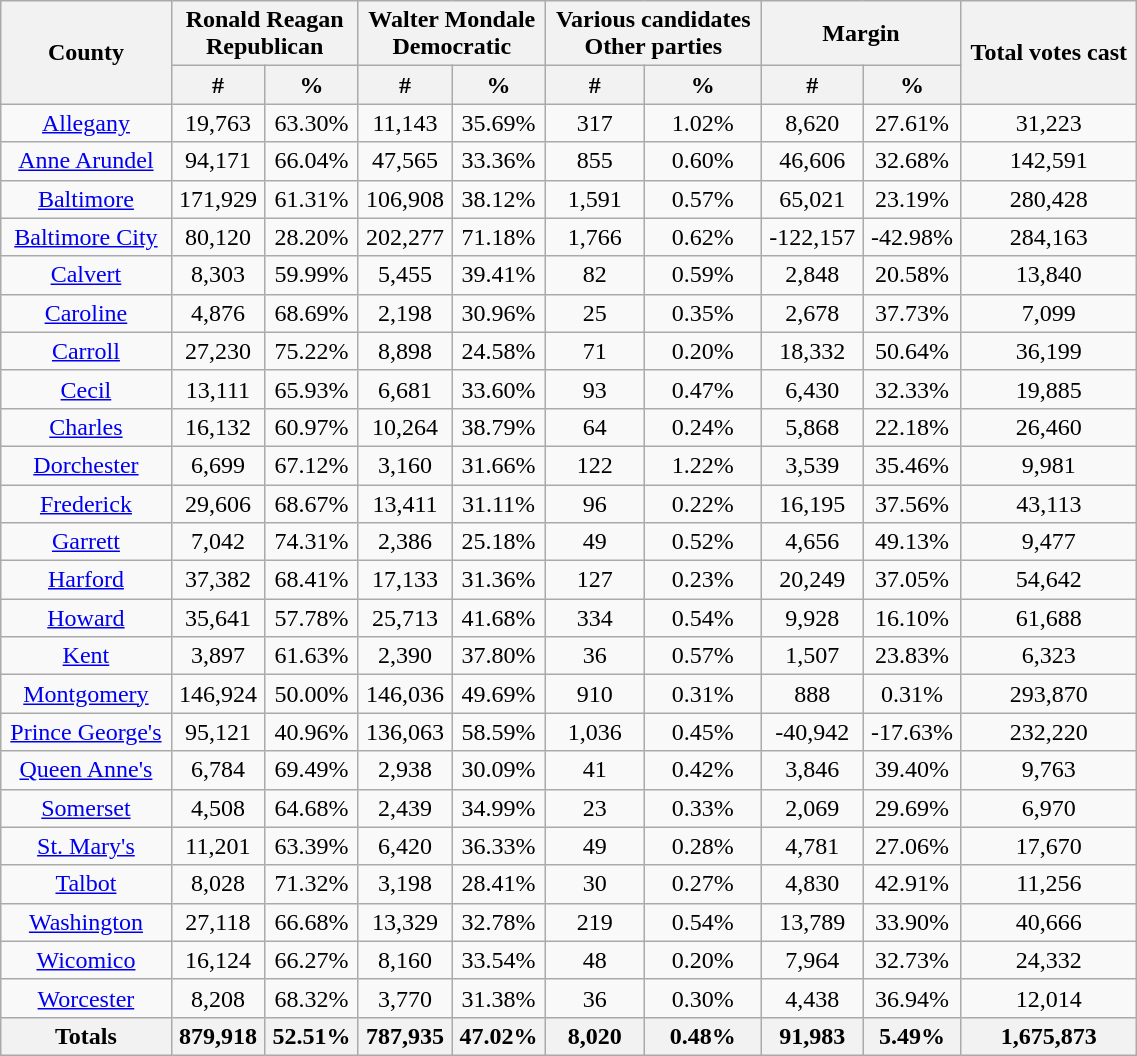<table width="60%"  class="wikitable sortable" style="text-align:center">
<tr>
<th style="text-align:center;" rowspan="2">County</th>
<th style="text-align:center;" colspan="2">Ronald Reagan<br>Republican</th>
<th style="text-align:center;" colspan="2">Walter Mondale<br>Democratic</th>
<th style="text-align:center;" colspan="2">Various candidates<br>Other parties</th>
<th style="text-align:center;" colspan="2">Margin</th>
<th style="text-align:center;" rowspan="2">Total votes cast</th>
</tr>
<tr>
<th style="text-align:center;" data-sort-type="number">#</th>
<th style="text-align:center;" data-sort-type="number">%</th>
<th style="text-align:center;" data-sort-type="number">#</th>
<th style="text-align:center;" data-sort-type="number">%</th>
<th style="text-align:center;" data-sort-type="number">#</th>
<th style="text-align:center;" data-sort-type="number">%</th>
<th style="text-align:center;" data-sort-type="number">#</th>
<th style="text-align:center;" data-sort-type="number">%</th>
</tr>
<tr style="text-align:center;">
<td><a href='#'>Allegany</a></td>
<td>19,763</td>
<td>63.30%</td>
<td>11,143</td>
<td>35.69%</td>
<td>317</td>
<td>1.02%</td>
<td>8,620</td>
<td>27.61%</td>
<td>31,223</td>
</tr>
<tr style="text-align:center;">
<td><a href='#'>Anne Arundel</a></td>
<td>94,171</td>
<td>66.04%</td>
<td>47,565</td>
<td>33.36%</td>
<td>855</td>
<td>0.60%</td>
<td>46,606</td>
<td>32.68%</td>
<td>142,591</td>
</tr>
<tr style="text-align:center;">
<td><a href='#'>Baltimore</a></td>
<td>171,929</td>
<td>61.31%</td>
<td>106,908</td>
<td>38.12%</td>
<td>1,591</td>
<td>0.57%</td>
<td>65,021</td>
<td>23.19%</td>
<td>280,428</td>
</tr>
<tr style="text-align:center;">
<td><a href='#'>Baltimore City</a></td>
<td>80,120</td>
<td>28.20%</td>
<td>202,277</td>
<td>71.18%</td>
<td>1,766</td>
<td>0.62%</td>
<td>-122,157</td>
<td>-42.98%</td>
<td>284,163</td>
</tr>
<tr style="text-align:center;">
<td><a href='#'>Calvert</a></td>
<td>8,303</td>
<td>59.99%</td>
<td>5,455</td>
<td>39.41%</td>
<td>82</td>
<td>0.59%</td>
<td>2,848</td>
<td>20.58%</td>
<td>13,840</td>
</tr>
<tr style="text-align:center;">
<td><a href='#'>Caroline</a></td>
<td>4,876</td>
<td>68.69%</td>
<td>2,198</td>
<td>30.96%</td>
<td>25</td>
<td>0.35%</td>
<td>2,678</td>
<td>37.73%</td>
<td>7,099</td>
</tr>
<tr style="text-align:center;">
<td><a href='#'>Carroll</a></td>
<td>27,230</td>
<td>75.22%</td>
<td>8,898</td>
<td>24.58%</td>
<td>71</td>
<td>0.20%</td>
<td>18,332</td>
<td>50.64%</td>
<td>36,199</td>
</tr>
<tr style="text-align:center;">
<td><a href='#'>Cecil</a></td>
<td>13,111</td>
<td>65.93%</td>
<td>6,681</td>
<td>33.60%</td>
<td>93</td>
<td>0.47%</td>
<td>6,430</td>
<td>32.33%</td>
<td>19,885</td>
</tr>
<tr style="text-align:center;">
<td><a href='#'>Charles</a></td>
<td>16,132</td>
<td>60.97%</td>
<td>10,264</td>
<td>38.79%</td>
<td>64</td>
<td>0.24%</td>
<td>5,868</td>
<td>22.18%</td>
<td>26,460</td>
</tr>
<tr style="text-align:center;">
<td><a href='#'>Dorchester</a></td>
<td>6,699</td>
<td>67.12%</td>
<td>3,160</td>
<td>31.66%</td>
<td>122</td>
<td>1.22%</td>
<td>3,539</td>
<td>35.46%</td>
<td>9,981</td>
</tr>
<tr style="text-align:center;">
<td><a href='#'>Frederick</a></td>
<td>29,606</td>
<td>68.67%</td>
<td>13,411</td>
<td>31.11%</td>
<td>96</td>
<td>0.22%</td>
<td>16,195</td>
<td>37.56%</td>
<td>43,113</td>
</tr>
<tr style="text-align:center;">
<td><a href='#'>Garrett</a></td>
<td>7,042</td>
<td>74.31%</td>
<td>2,386</td>
<td>25.18%</td>
<td>49</td>
<td>0.52%</td>
<td>4,656</td>
<td>49.13%</td>
<td>9,477</td>
</tr>
<tr style="text-align:center;">
<td><a href='#'>Harford</a></td>
<td>37,382</td>
<td>68.41%</td>
<td>17,133</td>
<td>31.36%</td>
<td>127</td>
<td>0.23%</td>
<td>20,249</td>
<td>37.05%</td>
<td>54,642</td>
</tr>
<tr style="text-align:center;">
<td><a href='#'>Howard</a></td>
<td>35,641</td>
<td>57.78%</td>
<td>25,713</td>
<td>41.68%</td>
<td>334</td>
<td>0.54%</td>
<td>9,928</td>
<td>16.10%</td>
<td>61,688</td>
</tr>
<tr style="text-align:center;">
<td><a href='#'>Kent</a></td>
<td>3,897</td>
<td>61.63%</td>
<td>2,390</td>
<td>37.80%</td>
<td>36</td>
<td>0.57%</td>
<td>1,507</td>
<td>23.83%</td>
<td>6,323</td>
</tr>
<tr style="text-align:center;">
<td><a href='#'>Montgomery</a></td>
<td>146,924</td>
<td>50.00%</td>
<td>146,036</td>
<td>49.69%</td>
<td>910</td>
<td>0.31%</td>
<td>888</td>
<td>0.31%</td>
<td>293,870</td>
</tr>
<tr style="text-align:center;">
<td><a href='#'>Prince George's</a></td>
<td>95,121</td>
<td>40.96%</td>
<td>136,063</td>
<td>58.59%</td>
<td>1,036</td>
<td>0.45%</td>
<td>-40,942</td>
<td>-17.63%</td>
<td>232,220</td>
</tr>
<tr style="text-align:center;">
<td><a href='#'>Queen Anne's</a></td>
<td>6,784</td>
<td>69.49%</td>
<td>2,938</td>
<td>30.09%</td>
<td>41</td>
<td>0.42%</td>
<td>3,846</td>
<td>39.40%</td>
<td>9,763</td>
</tr>
<tr style="text-align:center;">
<td><a href='#'>Somerset</a></td>
<td>4,508</td>
<td>64.68%</td>
<td>2,439</td>
<td>34.99%</td>
<td>23</td>
<td>0.33%</td>
<td>2,069</td>
<td>29.69%</td>
<td>6,970</td>
</tr>
<tr style="text-align:center;">
<td><a href='#'>St. Mary's</a></td>
<td>11,201</td>
<td>63.39%</td>
<td>6,420</td>
<td>36.33%</td>
<td>49</td>
<td>0.28%</td>
<td>4,781</td>
<td>27.06%</td>
<td>17,670</td>
</tr>
<tr style="text-align:center;">
<td><a href='#'>Talbot</a></td>
<td>8,028</td>
<td>71.32%</td>
<td>3,198</td>
<td>28.41%</td>
<td>30</td>
<td>0.27%</td>
<td>4,830</td>
<td>42.91%</td>
<td>11,256</td>
</tr>
<tr style="text-align:center;">
<td><a href='#'>Washington</a></td>
<td>27,118</td>
<td>66.68%</td>
<td>13,329</td>
<td>32.78%</td>
<td>219</td>
<td>0.54%</td>
<td>13,789</td>
<td>33.90%</td>
<td>40,666</td>
</tr>
<tr style="text-align:center;">
<td><a href='#'>Wicomico</a></td>
<td>16,124</td>
<td>66.27%</td>
<td>8,160</td>
<td>33.54%</td>
<td>48</td>
<td>0.20%</td>
<td>7,964</td>
<td>32.73%</td>
<td>24,332</td>
</tr>
<tr style="text-align:center;">
<td><a href='#'>Worcester</a></td>
<td>8,208</td>
<td>68.32%</td>
<td>3,770</td>
<td>31.38%</td>
<td>36</td>
<td>0.30%</td>
<td>4,438</td>
<td>36.94%</td>
<td>12,014</td>
</tr>
<tr style="text-align:center;">
<th>Totals</th>
<th>879,918</th>
<th>52.51%</th>
<th>787,935</th>
<th>47.02%</th>
<th>8,020</th>
<th>0.48%</th>
<th>91,983</th>
<th>5.49%</th>
<th>1,675,873</th>
</tr>
</table>
